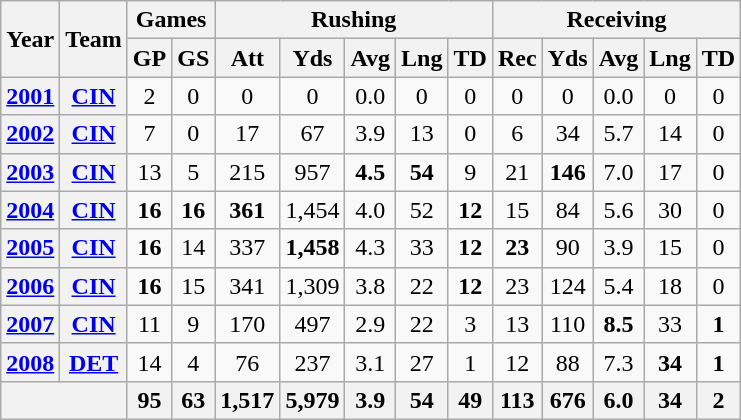<table class="wikitable" style="text-align:center;">
<tr>
<th rowspan="2">Year</th>
<th rowspan="2">Team</th>
<th colspan="2">Games</th>
<th colspan="5">Rushing</th>
<th colspan="5">Receiving</th>
</tr>
<tr>
<th>GP</th>
<th>GS</th>
<th>Att</th>
<th>Yds</th>
<th>Avg</th>
<th>Lng</th>
<th>TD</th>
<th>Rec</th>
<th>Yds</th>
<th>Avg</th>
<th>Lng</th>
<th>TD</th>
</tr>
<tr>
<th><a href='#'>2001</a></th>
<th><a href='#'>CIN</a></th>
<td>2</td>
<td>0</td>
<td>0</td>
<td>0</td>
<td>0.0</td>
<td>0</td>
<td>0</td>
<td>0</td>
<td>0</td>
<td>0.0</td>
<td>0</td>
<td>0</td>
</tr>
<tr>
<th><a href='#'>2002</a></th>
<th><a href='#'>CIN</a></th>
<td>7</td>
<td>0</td>
<td>17</td>
<td>67</td>
<td>3.9</td>
<td>13</td>
<td>0</td>
<td>6</td>
<td>34</td>
<td>5.7</td>
<td>14</td>
<td>0</td>
</tr>
<tr>
<th><a href='#'>2003</a></th>
<th><a href='#'>CIN</a></th>
<td>13</td>
<td>5</td>
<td>215</td>
<td>957</td>
<td><strong>4.5</strong></td>
<td><strong>54</strong></td>
<td>9</td>
<td>21</td>
<td><strong>146</strong></td>
<td>7.0</td>
<td>17</td>
<td>0</td>
</tr>
<tr>
<th><a href='#'>2004</a></th>
<th><a href='#'>CIN</a></th>
<td><strong>16</strong></td>
<td><strong>16</strong></td>
<td><strong>361</strong></td>
<td>1,454</td>
<td>4.0</td>
<td>52</td>
<td><strong>12</strong></td>
<td>15</td>
<td>84</td>
<td>5.6</td>
<td>30</td>
<td>0</td>
</tr>
<tr>
<th><a href='#'>2005</a></th>
<th><a href='#'>CIN</a></th>
<td><strong>16</strong></td>
<td>14</td>
<td>337</td>
<td><strong>1,458</strong></td>
<td>4.3</td>
<td>33</td>
<td><strong>12</strong></td>
<td><strong>23</strong></td>
<td>90</td>
<td>3.9</td>
<td>15</td>
<td>0</td>
</tr>
<tr>
<th><a href='#'>2006</a></th>
<th><a href='#'>CIN</a></th>
<td><strong>16</strong></td>
<td>15</td>
<td>341</td>
<td>1,309</td>
<td>3.8</td>
<td>22</td>
<td><strong>12</strong></td>
<td>23</td>
<td>124</td>
<td>5.4</td>
<td>18</td>
<td>0</td>
</tr>
<tr>
<th><a href='#'>2007</a></th>
<th><a href='#'>CIN</a></th>
<td>11</td>
<td>9</td>
<td>170</td>
<td>497</td>
<td>2.9</td>
<td>22</td>
<td>3</td>
<td>13</td>
<td>110</td>
<td><strong>8.5</strong></td>
<td>33</td>
<td><strong>1</strong></td>
</tr>
<tr>
<th><a href='#'>2008</a></th>
<th><a href='#'>DET</a></th>
<td>14</td>
<td>4</td>
<td>76</td>
<td>237</td>
<td>3.1</td>
<td>27</td>
<td>1</td>
<td>12</td>
<td>88</td>
<td>7.3</td>
<td><strong>34</strong></td>
<td><strong>1</strong></td>
</tr>
<tr>
<th colspan="2"></th>
<th>95</th>
<th>63</th>
<th>1,517</th>
<th>5,979</th>
<th>3.9</th>
<th>54</th>
<th>49</th>
<th>113</th>
<th>676</th>
<th>6.0</th>
<th>34</th>
<th>2</th>
</tr>
</table>
